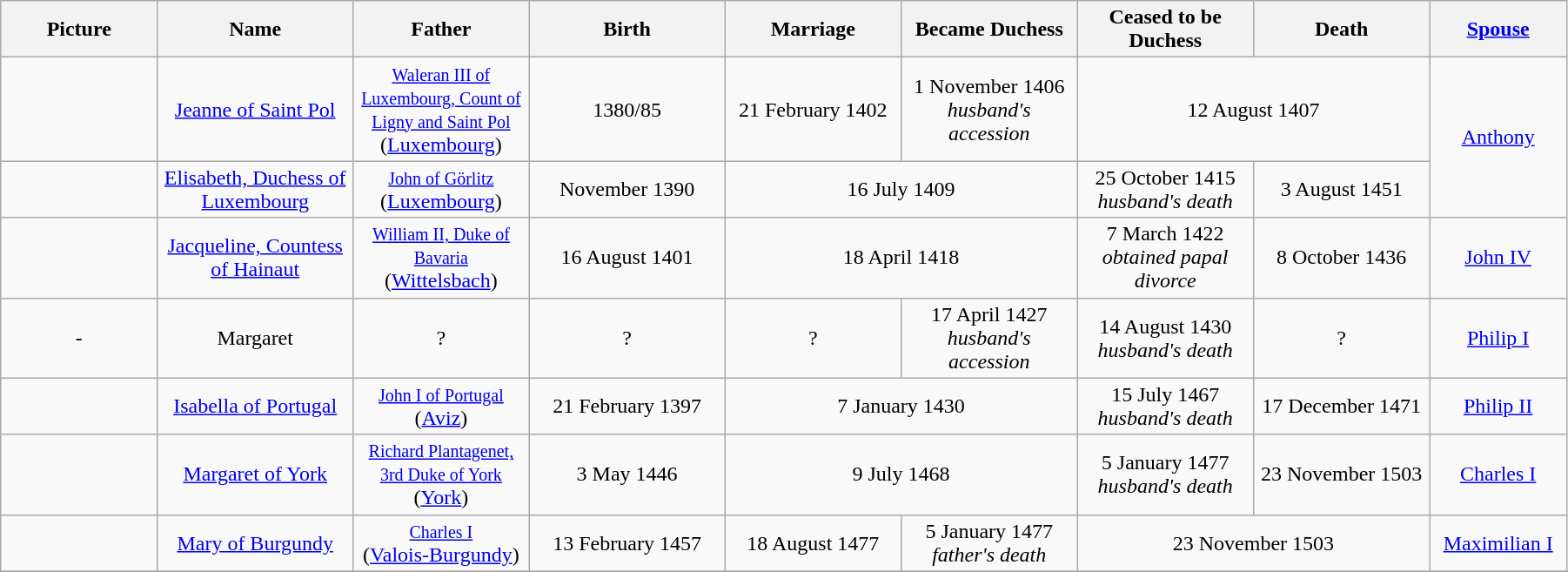<table width=95% class="wikitable">
<tr>
<th width = "8%">Picture</th>
<th width = "10%">Name</th>
<th width = "9%">Father</th>
<th width = "10%">Birth</th>
<th width = "9%">Marriage</th>
<th width = "9%">Became Duchess</th>
<th width = "9%">Ceased to be Duchess</th>
<th width = "9%">Death</th>
<th width = "7%"><a href='#'>Spouse</a></th>
</tr>
<tr>
<td align="center"></td>
<td align="center"><a href='#'>Jeanne of Saint Pol</a></td>
<td align="center"><small><a href='#'>Waleran III of Luxembourg, Count of Ligny and Saint Pol</a></small><br>(<a href='#'>Luxembourg</a>)</td>
<td align="center">1380/85</td>
<td align="center">21 February 1402</td>
<td align="center">1 November 1406<br><em>husband's accession</em></td>
<td align="center" colspan="2">12 August 1407</td>
<td align="center" rowspan="2"><a href='#'>Anthony</a></td>
</tr>
<tr>
<td align="center"></td>
<td align="center"><a href='#'>Elisabeth, Duchess of Luxembourg</a></td>
<td align="center"><small><a href='#'>John of Görlitz</a></small><br>(<a href='#'>Luxembourg</a>)</td>
<td align="center">November 1390</td>
<td align="center" colspan="2">16 July 1409</td>
<td align="center">25 October 1415 <br><em>husband's death</em></td>
<td align="center">3 August 1451</td>
</tr>
<tr>
<td align="center"></td>
<td align="center"><a href='#'>Jacqueline, Countess of Hainaut</a></td>
<td align="center"><small><a href='#'>William II, Duke of Bavaria</a></small><br>(<a href='#'>Wittelsbach</a>)</td>
<td align="center">16 August 1401</td>
<td align="center" colspan="2">18 April 1418</td>
<td align="center">7 March 1422<br><em>obtained papal divorce</em></td>
<td align="center">8 October 1436</td>
<td align="center"><a href='#'>John IV</a></td>
</tr>
<tr>
<td align="center">-</td>
<td align="center">Margaret</td>
<td align="center">?</td>
<td align="center">?</td>
<td align="center">?</td>
<td align="center">17 April 1427<br><em>husband's accession</em></td>
<td align="center">14 August 1430<br><em>husband's death</em></td>
<td align="center">?</td>
<td align="center"><a href='#'>Philip I</a></td>
</tr>
<tr>
<td align="center"></td>
<td align="center"><a href='#'>Isabella of Portugal</a></td>
<td align="center"><small><a href='#'>John I of Portugal</a></small><br>(<a href='#'>Aviz</a>)</td>
<td align="center">21 February 1397</td>
<td align="center" colspan="2">7 January 1430</td>
<td align="center">15 July 1467 <br><em>husband's death</em></td>
<td align="center">17 December 1471</td>
<td align="center"><a href='#'>Philip II</a></td>
</tr>
<tr>
<td align="center"></td>
<td align="center"><a href='#'>Margaret of York</a></td>
<td align="center"><small><a href='#'>Richard Plantagenet, 3rd Duke of York</a></small><br>(<a href='#'>York</a>)</td>
<td align="center">3 May 1446</td>
<td align="center" colspan="2">9 July 1468</td>
<td align="center">5 January 1477<br><em>husband's death</em></td>
<td align="center">23 November 1503</td>
<td align="center"><a href='#'>Charles I</a></td>
</tr>
<tr>
<td align="center"></td>
<td align="center"><a href='#'>Mary of Burgundy</a> </td>
<td align="center"><small><a href='#'>Charles I</a></small><br>(<a href='#'>Valois-Burgundy</a>)</td>
<td align="center">13 February 1457</td>
<td align="center">18 August 1477</td>
<td align="center">5 January 1477<br><em>father's death</em></td>
<td align="center" colspan="2">23 November 1503</td>
<td align="center"><a href='#'>Maximilian I</a></td>
</tr>
<tr>
</tr>
</table>
